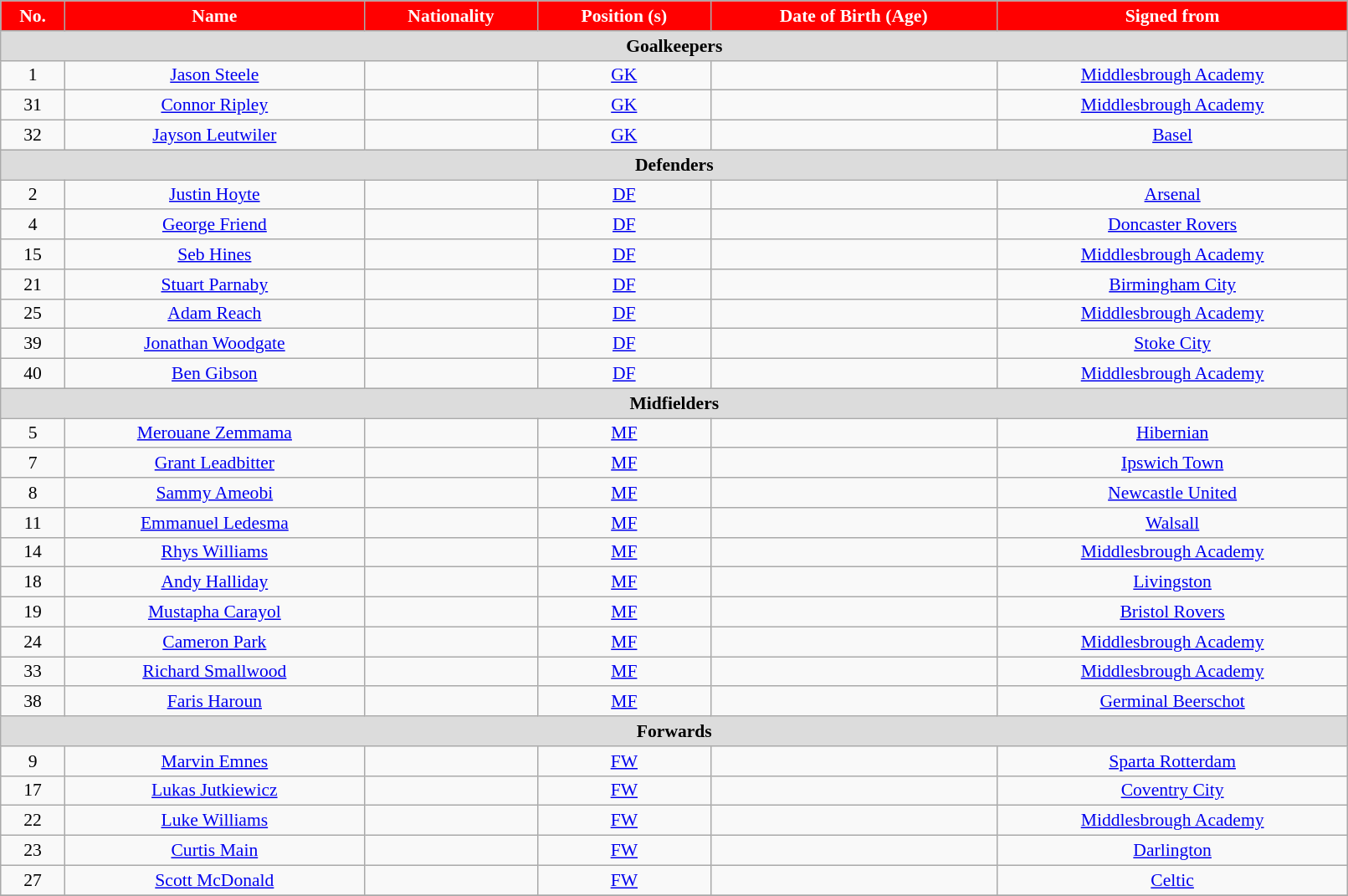<table class="wikitable" style="text-align:center; font-size:90%; width:85%;">
<tr>
<th style="background:#FF0000; color:#FFFFFF; text-align:center;">No.</th>
<th style="background:#FF0000; color:#FFFFFF; text-align:center;">Name</th>
<th style="background:#FF0000; color:#FFFFFF; text-align:center;">Nationality</th>
<th style="background:#FF0000; color:#FFFFFF; text-align:center;">Position (s)</th>
<th style="background:#FF0000; color:#FFFFFF; text-align:center;">Date of Birth (Age)</th>
<th style="background:#FF0000; color:#FFFFFF; text-align:center;">Signed from</th>
</tr>
<tr>
<th colspan="6" style="background:#dcdcdc; text-align:center;">Goalkeepers</th>
</tr>
<tr>
<td>1</td>
<td><a href='#'>Jason Steele</a></td>
<td></td>
<td><a href='#'>GK</a></td>
<td></td>
<td> <a href='#'>Middlesbrough Academy</a></td>
</tr>
<tr>
<td>31</td>
<td><a href='#'>Connor Ripley</a></td>
<td></td>
<td><a href='#'>GK</a></td>
<td></td>
<td> <a href='#'>Middlesbrough Academy</a></td>
</tr>
<tr>
<td>32</td>
<td><a href='#'>Jayson Leutwiler</a></td>
<td></td>
<td><a href='#'>GK</a></td>
<td></td>
<td>  <a href='#'>Basel</a></td>
</tr>
<tr>
<th colspan="6" style="background:#dcdcdc; text-align:center;">Defenders</th>
</tr>
<tr>
<td>2</td>
<td><a href='#'>Justin Hoyte</a></td>
<td></td>
<td><a href='#'>DF</a></td>
<td></td>
<td> <a href='#'>Arsenal</a></td>
</tr>
<tr>
<td>4</td>
<td><a href='#'>George Friend</a></td>
<td></td>
<td><a href='#'>DF</a></td>
<td></td>
<td> <a href='#'>Doncaster Rovers</a></td>
</tr>
<tr>
<td>15</td>
<td><a href='#'>Seb Hines</a></td>
<td></td>
<td><a href='#'>DF</a></td>
<td></td>
<td> <a href='#'>Middlesbrough Academy</a></td>
</tr>
<tr>
<td>21</td>
<td><a href='#'>Stuart Parnaby</a></td>
<td></td>
<td><a href='#'>DF</a></td>
<td></td>
<td> <a href='#'>Birmingham City</a></td>
</tr>
<tr>
<td>25</td>
<td><a href='#'>Adam Reach</a></td>
<td></td>
<td><a href='#'>DF</a></td>
<td></td>
<td> <a href='#'>Middlesbrough Academy</a></td>
</tr>
<tr>
<td>39</td>
<td><a href='#'>Jonathan Woodgate</a></td>
<td></td>
<td><a href='#'>DF</a></td>
<td></td>
<td> <a href='#'>Stoke City</a></td>
</tr>
<tr>
<td>40</td>
<td><a href='#'>Ben Gibson</a></td>
<td></td>
<td><a href='#'>DF</a></td>
<td></td>
<td> <a href='#'>Middlesbrough Academy</a></td>
</tr>
<tr>
<th colspan="6" style="background:#dcdcdc; text-align:center;">Midfielders</th>
</tr>
<tr>
<td>5</td>
<td><a href='#'>Merouane Zemmama</a></td>
<td></td>
<td><a href='#'>MF</a></td>
<td></td>
<td> <a href='#'>Hibernian</a></td>
</tr>
<tr>
<td>7</td>
<td><a href='#'>Grant Leadbitter</a></td>
<td></td>
<td><a href='#'>MF</a></td>
<td></td>
<td> <a href='#'>Ipswich Town</a></td>
</tr>
<tr>
<td>8</td>
<td><a href='#'>Sammy Ameobi</a></td>
<td></td>
<td><a href='#'>MF</a></td>
<td></td>
<td> <a href='#'>Newcastle United</a></td>
</tr>
<tr>
<td>11</td>
<td><a href='#'>Emmanuel Ledesma</a></td>
<td></td>
<td><a href='#'>MF</a></td>
<td></td>
<td> <a href='#'>Walsall</a></td>
</tr>
<tr>
<td>14</td>
<td><a href='#'>Rhys Williams</a></td>
<td></td>
<td><a href='#'>MF</a></td>
<td></td>
<td> <a href='#'>Middlesbrough Academy</a></td>
</tr>
<tr>
<td>18</td>
<td><a href='#'>Andy Halliday</a></td>
<td></td>
<td><a href='#'>MF</a></td>
<td></td>
<td> <a href='#'>Livingston</a></td>
</tr>
<tr>
<td>19</td>
<td><a href='#'>Mustapha Carayol</a></td>
<td></td>
<td><a href='#'>MF</a></td>
<td></td>
<td> <a href='#'>Bristol Rovers</a></td>
</tr>
<tr>
<td>24</td>
<td><a href='#'>Cameron Park</a></td>
<td></td>
<td><a href='#'>MF</a></td>
<td></td>
<td> <a href='#'>Middlesbrough Academy</a></td>
</tr>
<tr>
<td>33</td>
<td><a href='#'>Richard Smallwood</a></td>
<td></td>
<td><a href='#'>MF</a></td>
<td></td>
<td> <a href='#'>Middlesbrough Academy</a></td>
</tr>
<tr>
<td>38</td>
<td><a href='#'>Faris Haroun</a></td>
<td></td>
<td><a href='#'>MF</a></td>
<td></td>
<td> <a href='#'>Germinal Beerschot</a></td>
</tr>
<tr>
<th colspan="6" style="background:#dcdcdc; text-align:center;">Forwards</th>
</tr>
<tr>
<td>9</td>
<td><a href='#'>Marvin Emnes</a></td>
<td></td>
<td><a href='#'>FW</a></td>
<td></td>
<td> <a href='#'>Sparta Rotterdam</a></td>
</tr>
<tr>
<td>17</td>
<td><a href='#'>Lukas Jutkiewicz</a></td>
<td></td>
<td><a href='#'>FW</a></td>
<td></td>
<td> <a href='#'>Coventry City</a></td>
</tr>
<tr>
<td>22</td>
<td><a href='#'>Luke Williams</a></td>
<td></td>
<td><a href='#'>FW</a></td>
<td></td>
<td> <a href='#'>Middlesbrough Academy</a></td>
</tr>
<tr>
<td>23</td>
<td><a href='#'>Curtis Main</a></td>
<td></td>
<td><a href='#'>FW</a></td>
<td></td>
<td> <a href='#'>Darlington</a></td>
</tr>
<tr>
<td>27</td>
<td><a href='#'>Scott McDonald</a></td>
<td></td>
<td><a href='#'>FW</a></td>
<td></td>
<td> <a href='#'>Celtic</a></td>
</tr>
<tr>
</tr>
</table>
